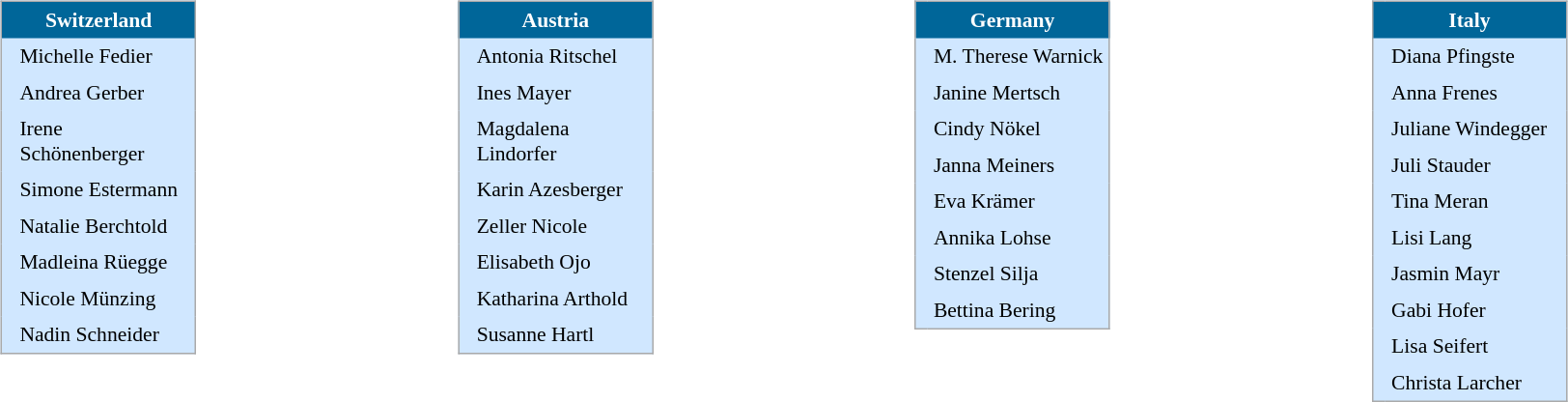<table width="100%" align=center>
<tr>
<td valign="top" width="22%"><br><table align=center cellpadding="4" cellspacing="0" style="background: #d0e7ff; border: 1px #aaa solid; border-collapse: collapse; font-size: 90%;" width=135>
<tr align=center bgcolor=#006699 style="color:white;">
<th width=100% colspan=2> Switzerland</th>
</tr>
<tr align=left>
<td></td>
<td>Michelle Fedier</td>
</tr>
<tr align=left>
<td></td>
<td>Andrea Gerber</td>
</tr>
<tr align=left>
<td></td>
<td>Irene Schönenberger</td>
</tr>
<tr align=left>
<td></td>
<td>Simone Estermann</td>
</tr>
<tr align=left>
<td></td>
<td>Natalie Berchtold</td>
</tr>
<tr align=left>
<td></td>
<td>Madleina Rüegge</td>
</tr>
<tr align=left>
<td></td>
<td>Nicole Münzing</td>
</tr>
<tr align=left>
<td></td>
<td>Nadin Schneider</td>
</tr>
</table>
</td>
<td valign="top" width="22%"><br><table align=center cellpadding="4" cellspacing="0" style="background: #d0e7ff; border: 1px #aaa solid; border-collapse: collapse; font-size: 90%;" width=135>
<tr align=center bgcolor=#006699 style="color:white;">
<th width=100% colspan=2> Austria</th>
</tr>
<tr align=left>
<td></td>
<td>Antonia Ritschel</td>
</tr>
<tr align=left>
<td></td>
<td>Ines Mayer</td>
</tr>
<tr align=left>
<td></td>
<td>Magdalena Lindorfer</td>
</tr>
<tr align=left>
<td></td>
<td>Karin Azesberger</td>
</tr>
<tr align=left>
<td></td>
<td>Zeller Nicole</td>
</tr>
<tr align=left>
<td></td>
<td>Elisabeth Ojo</td>
</tr>
<tr align=left>
<td></td>
<td>Katharina Arthold</td>
</tr>
<tr align=left>
<td></td>
<td>Susanne Hartl</td>
</tr>
</table>
</td>
<td valign="top" width="22%"><br><table align=center cellpadding="4" cellspacing="0" style="background: #d0e7ff; border: 1px #aaa solid; border-collapse: collapse; font-size: 90%;" width=135>
<tr align=center bgcolor=#006699 style="color:white;">
<th width=100% colspan=2> Germany</th>
</tr>
<tr align=left>
<td></td>
<td>M. Therese Warnick</td>
</tr>
<tr align=left>
<td></td>
<td>Janine Mertsch</td>
</tr>
<tr align=left>
<td></td>
<td>Cindy Nökel</td>
</tr>
<tr align=left>
<td></td>
<td>Janna Meiners</td>
</tr>
<tr align=left>
<td></td>
<td>Eva Krämer</td>
</tr>
<tr align=left>
<td></td>
<td>Annika Lohse</td>
</tr>
<tr align=left>
<td></td>
<td>Stenzel Silja</td>
</tr>
<tr align=left>
<td></td>
<td>Bettina Bering</td>
</tr>
</table>
</td>
<td valign="top" width="22%"><br><table align=center cellpadding="4" cellspacing="0" style="background: #d0e7ff; border: 1px #aaa solid; border-collapse: collapse; font-size: 90%;" width=135>
<tr align=center bgcolor=#006699 style="color:white;">
<th width=100% colspan=2> Italy</th>
</tr>
<tr align=left>
<td></td>
<td>Diana Pfingste</td>
</tr>
<tr align=left>
<td></td>
<td>Anna Frenes</td>
</tr>
<tr align=left>
<td></td>
<td>Juliane Windegger</td>
</tr>
<tr align=left>
<td></td>
<td>Juli Stauder</td>
</tr>
<tr align=left>
<td></td>
<td>Tina Meran</td>
</tr>
<tr align=left>
<td></td>
<td>Lisi Lang</td>
</tr>
<tr align=left>
<td></td>
<td>Jasmin Mayr</td>
</tr>
<tr align=left>
<td></td>
<td>Gabi Hofer</td>
</tr>
<tr align=left>
<td></td>
<td>Lisa Seifert</td>
</tr>
<tr align=left>
<td></td>
<td>Christa Larcher</td>
</tr>
</table>
</td>
</tr>
</table>
